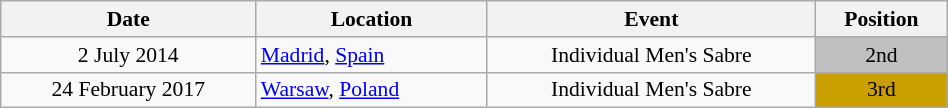<table class="wikitable" width="50%" style="font-size:90%; text-align:center;">
<tr>
<th>Date</th>
<th>Location</th>
<th>Event</th>
<th>Position</th>
</tr>
<tr>
<td>2 July 2014</td>
<td rowspan="1" align="left"> <a href='#'>Madrid</a>, <a href='#'>Spain</a></td>
<td>Individual Men's Sabre</td>
<td bgcolor="silver">2nd</td>
</tr>
<tr>
<td>24 February 2017</td>
<td rowspan="1" align="left"> <a href='#'>Warsaw</a>, <a href='#'>Poland</a></td>
<td>Individual Men's Sabre</td>
<td bgcolor="caramel">3rd</td>
</tr>
</table>
